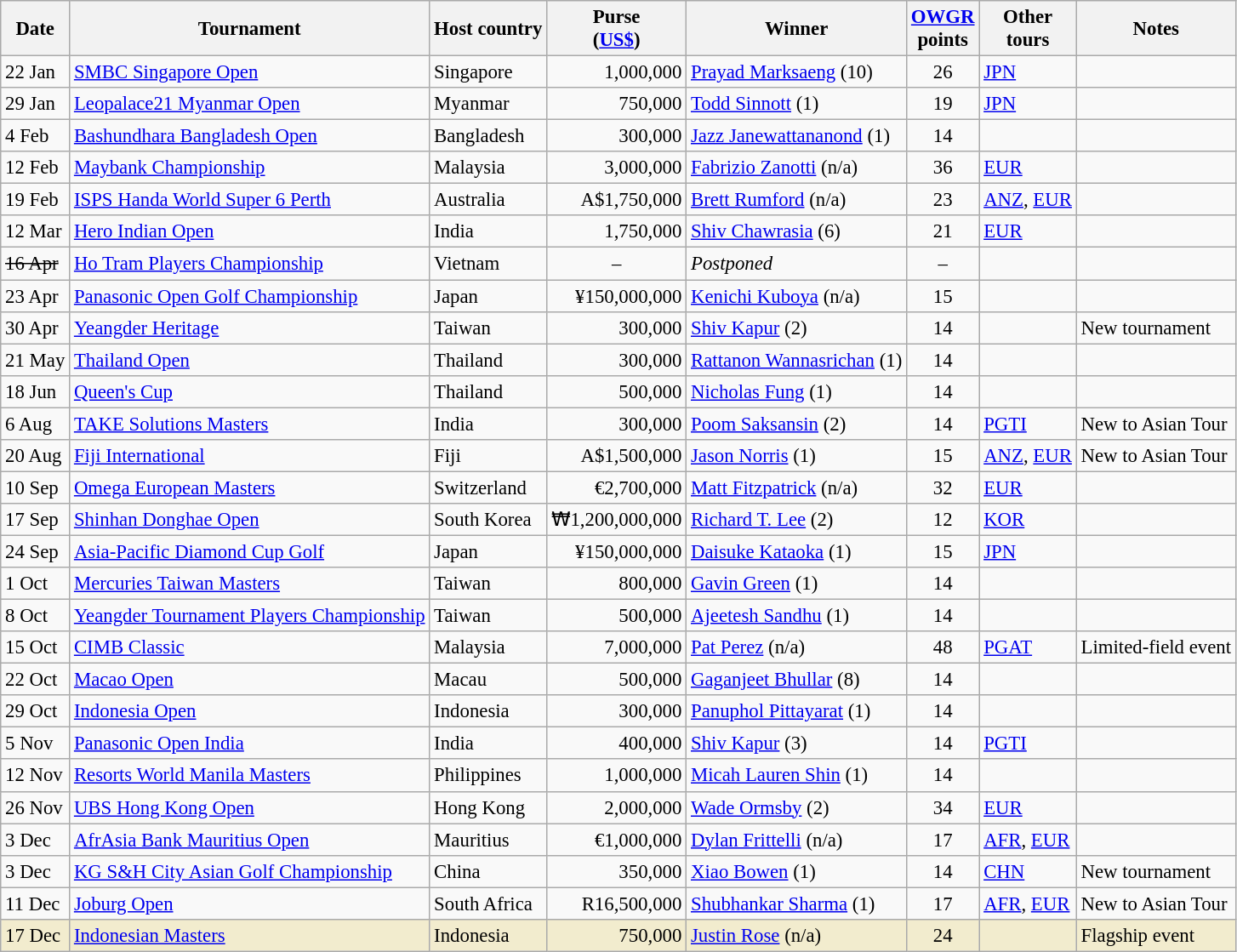<table class="wikitable" style="font-size:95%">
<tr>
<th>Date</th>
<th>Tournament</th>
<th>Host country</th>
<th>Purse<br>(<a href='#'>US$</a>)</th>
<th>Winner</th>
<th><a href='#'>OWGR</a><br>points</th>
<th>Other<br>tours</th>
<th>Notes</th>
</tr>
<tr>
<td>22 Jan</td>
<td><a href='#'>SMBC Singapore Open</a></td>
<td>Singapore</td>
<td align=right>1,000,000</td>
<td> <a href='#'>Prayad Marksaeng</a> (10)</td>
<td align=center>26</td>
<td><a href='#'>JPN</a></td>
<td></td>
</tr>
<tr>
<td>29 Jan</td>
<td><a href='#'>Leopalace21 Myanmar Open</a></td>
<td>Myanmar</td>
<td align=right>750,000</td>
<td> <a href='#'>Todd Sinnott</a> (1)</td>
<td align=center>19</td>
<td><a href='#'>JPN</a></td>
<td></td>
</tr>
<tr>
<td>4 Feb</td>
<td><a href='#'>Bashundhara Bangladesh Open</a></td>
<td>Bangladesh</td>
<td align=right>300,000</td>
<td> <a href='#'>Jazz Janewattananond</a> (1)</td>
<td align=center>14</td>
<td></td>
<td></td>
</tr>
<tr>
<td>12 Feb</td>
<td><a href='#'>Maybank Championship</a></td>
<td>Malaysia</td>
<td align=right>3,000,000</td>
<td> <a href='#'>Fabrizio Zanotti</a> (n/a)</td>
<td align=center>36</td>
<td><a href='#'>EUR</a></td>
<td></td>
</tr>
<tr>
<td>19 Feb</td>
<td><a href='#'>ISPS Handa World Super 6 Perth</a></td>
<td>Australia</td>
<td align=right>A$1,750,000</td>
<td> <a href='#'>Brett Rumford</a> (n/a)</td>
<td align=center>23</td>
<td><a href='#'>ANZ</a>, <a href='#'>EUR</a></td>
<td></td>
</tr>
<tr>
<td>12 Mar</td>
<td><a href='#'>Hero Indian Open</a></td>
<td>India</td>
<td align=right>1,750,000</td>
<td> <a href='#'>Shiv Chawrasia</a> (6)</td>
<td align=center>21</td>
<td><a href='#'>EUR</a></td>
<td></td>
</tr>
<tr>
<td><s>16 Apr</s></td>
<td><a href='#'>Ho Tram Players Championship</a></td>
<td>Vietnam</td>
<td align=center>–</td>
<td><em>Postponed</em></td>
<td align=center>–</td>
<td></td>
<td></td>
</tr>
<tr>
<td>23 Apr</td>
<td><a href='#'>Panasonic Open Golf Championship</a></td>
<td>Japan</td>
<td align=right>¥150,000,000</td>
<td> <a href='#'>Kenichi Kuboya</a> (n/a)</td>
<td align=center>15</td>
<td></td>
<td></td>
</tr>
<tr>
<td>30 Apr</td>
<td><a href='#'>Yeangder Heritage</a></td>
<td>Taiwan</td>
<td align=right>300,000</td>
<td> <a href='#'>Shiv Kapur</a> (2)</td>
<td align=center>14</td>
<td></td>
<td>New tournament</td>
</tr>
<tr>
<td>21 May</td>
<td><a href='#'>Thailand Open</a></td>
<td>Thailand</td>
<td align=right>300,000</td>
<td> <a href='#'>Rattanon Wannasrichan</a> (1)</td>
<td align=center>14</td>
<td></td>
<td></td>
</tr>
<tr>
<td>18 Jun</td>
<td><a href='#'>Queen's Cup</a></td>
<td>Thailand</td>
<td align=right>500,000</td>
<td> <a href='#'>Nicholas Fung</a> (1)</td>
<td align=center>14</td>
<td></td>
<td></td>
</tr>
<tr>
<td>6 Aug</td>
<td><a href='#'>TAKE Solutions Masters</a></td>
<td>India</td>
<td align=right>300,000</td>
<td> <a href='#'>Poom Saksansin</a> (2)</td>
<td align=center>14</td>
<td><a href='#'>PGTI</a></td>
<td>New to Asian Tour</td>
</tr>
<tr>
<td>20 Aug</td>
<td><a href='#'>Fiji International</a></td>
<td>Fiji</td>
<td align=right>A$1,500,000</td>
<td> <a href='#'>Jason Norris</a> (1)</td>
<td align=center>15</td>
<td><a href='#'>ANZ</a>, <a href='#'>EUR</a></td>
<td>New to Asian Tour</td>
</tr>
<tr>
<td>10 Sep</td>
<td><a href='#'>Omega European Masters</a></td>
<td>Switzerland</td>
<td align=right>€2,700,000</td>
<td> <a href='#'>Matt Fitzpatrick</a> (n/a)</td>
<td align=center>32</td>
<td><a href='#'>EUR</a></td>
<td></td>
</tr>
<tr>
<td>17 Sep</td>
<td><a href='#'>Shinhan Donghae Open</a></td>
<td>South Korea</td>
<td align=right>₩1,200,000,000</td>
<td> <a href='#'>Richard T. Lee</a> (2)</td>
<td align=center>12</td>
<td><a href='#'>KOR</a></td>
<td></td>
</tr>
<tr>
<td>24 Sep</td>
<td><a href='#'>Asia-Pacific Diamond Cup Golf</a></td>
<td>Japan</td>
<td align=right>¥150,000,000</td>
<td> <a href='#'>Daisuke Kataoka</a> (1)</td>
<td align=center>15</td>
<td><a href='#'>JPN</a></td>
<td></td>
</tr>
<tr>
<td>1 Oct</td>
<td><a href='#'>Mercuries Taiwan Masters</a></td>
<td>Taiwan</td>
<td align=right>800,000</td>
<td> <a href='#'>Gavin Green</a> (1)</td>
<td align=center>14</td>
<td></td>
<td></td>
</tr>
<tr>
<td>8 Oct</td>
<td><a href='#'>Yeangder Tournament Players Championship</a></td>
<td>Taiwan</td>
<td align=right>500,000</td>
<td> <a href='#'>Ajeetesh Sandhu</a> (1)</td>
<td align=center>14</td>
<td></td>
<td></td>
</tr>
<tr>
<td>15 Oct</td>
<td><a href='#'>CIMB Classic</a></td>
<td>Malaysia</td>
<td align=right>7,000,000</td>
<td> <a href='#'>Pat Perez</a> (n/a)</td>
<td align=center>48</td>
<td><a href='#'>PGAT</a></td>
<td>Limited-field event</td>
</tr>
<tr>
<td>22 Oct</td>
<td><a href='#'>Macao Open</a></td>
<td>Macau</td>
<td align=right>500,000</td>
<td> <a href='#'>Gaganjeet Bhullar</a> (8)</td>
<td align=center>14</td>
<td></td>
<td></td>
</tr>
<tr>
<td>29 Oct</td>
<td><a href='#'>Indonesia Open</a></td>
<td>Indonesia</td>
<td align=right>300,000</td>
<td> <a href='#'>Panuphol Pittayarat</a> (1)</td>
<td align=center>14</td>
<td></td>
<td></td>
</tr>
<tr>
<td>5 Nov</td>
<td><a href='#'>Panasonic Open India</a></td>
<td>India</td>
<td align=right>400,000</td>
<td> <a href='#'>Shiv Kapur</a> (3)</td>
<td align=center>14</td>
<td><a href='#'>PGTI</a></td>
<td></td>
</tr>
<tr>
<td>12 Nov</td>
<td><a href='#'>Resorts World Manila Masters</a></td>
<td>Philippines</td>
<td align=right>1,000,000</td>
<td> <a href='#'>Micah Lauren Shin</a> (1)</td>
<td align=center>14</td>
<td></td>
<td></td>
</tr>
<tr>
<td>26 Nov</td>
<td><a href='#'>UBS Hong Kong Open</a></td>
<td>Hong Kong</td>
<td align=right>2,000,000</td>
<td> <a href='#'>Wade Ormsby</a> (2)</td>
<td align=center>34</td>
<td><a href='#'>EUR</a></td>
<td></td>
</tr>
<tr>
<td>3 Dec</td>
<td><a href='#'>AfrAsia Bank Mauritius Open</a></td>
<td>Mauritius</td>
<td align=right>€1,000,000</td>
<td> <a href='#'>Dylan Frittelli</a> (n/a)</td>
<td align=center>17</td>
<td><a href='#'>AFR</a>, <a href='#'>EUR</a></td>
<td></td>
</tr>
<tr>
<td>3 Dec</td>
<td><a href='#'>KG S&H City Asian Golf Championship</a></td>
<td>China</td>
<td align=right>350,000</td>
<td> <a href='#'>Xiao Bowen</a> (1)</td>
<td align=center>14</td>
<td><a href='#'>CHN</a></td>
<td>New tournament</td>
</tr>
<tr>
<td>11 Dec</td>
<td><a href='#'>Joburg Open</a></td>
<td>South Africa</td>
<td align=right>R16,500,000</td>
<td> <a href='#'>Shubhankar Sharma</a> (1)</td>
<td align=center>17</td>
<td><a href='#'>AFR</a>, <a href='#'>EUR</a></td>
<td>New to Asian Tour</td>
</tr>
<tr style="background:#f2ecce;">
<td>17 Dec</td>
<td><a href='#'>Indonesian Masters</a></td>
<td>Indonesia</td>
<td align=right>750,000</td>
<td> <a href='#'>Justin Rose</a> (n/a)</td>
<td align=center>24</td>
<td></td>
<td>Flagship event</td>
</tr>
</table>
